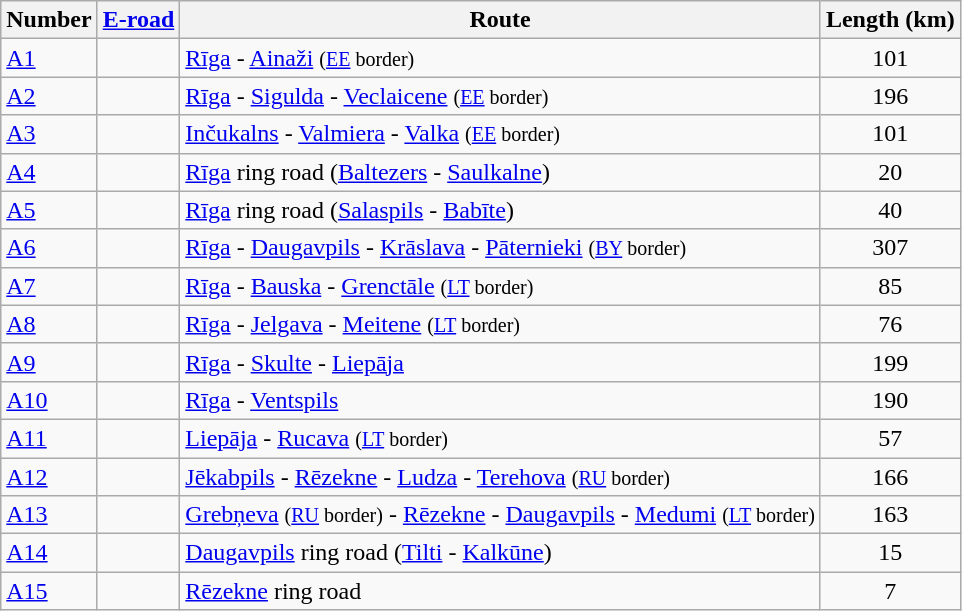<table class="wikitable sortable">
<tr>
<th>Number</th>
<th><a href='#'>E-road</a></th>
<th class="unsortable">Route</th>
<th>Length (km)</th>
</tr>
<tr>
<td> <a href='#'>A1</a></td>
<td></td>
<td><a href='#'>Rīga</a> - <a href='#'>Ainaži</a> <small>(<a href='#'>EE</a> border)</small></td>
<td style="text-align:center;">101</td>
</tr>
<tr>
<td> <a href='#'>A2</a></td>
<td></td>
<td><a href='#'>Rīga</a> - <a href='#'>Sigulda</a> - <a href='#'>Veclaicene</a> <small>(<a href='#'>EE</a> border)</small></td>
<td style="text-align:center;">196</td>
</tr>
<tr>
<td> <a href='#'>A3</a></td>
<td></td>
<td><a href='#'>Inčukalns</a> - <a href='#'>Valmiera</a> - <a href='#'>Valka</a> <small>(<a href='#'>EE</a> border)</small></td>
<td style="text-align:center;">101</td>
</tr>
<tr>
<td> <a href='#'>A4</a></td>
<td> </td>
<td><a href='#'>Rīga</a> ring road (<a href='#'>Baltezers</a> - <a href='#'>Saulkalne</a>)</td>
<td style="text-align:center;">20</td>
</tr>
<tr>
<td> <a href='#'>A5</a></td>
<td> </td>
<td><a href='#'>Rīga</a> ring road (<a href='#'>Salaspils</a> - <a href='#'>Babīte</a>)</td>
<td style="text-align:center;">40</td>
</tr>
<tr>
<td> <a href='#'>A6</a></td>
<td> </td>
<td><a href='#'>Rīga</a> - <a href='#'>Daugavpils</a> - <a href='#'>Krāslava</a> - <a href='#'>Pāternieki</a> <small>(<a href='#'>BY</a> border)</small></td>
<td style="text-align:center;">307</td>
</tr>
<tr>
<td> <a href='#'>A7</a></td>
<td></td>
<td><a href='#'>Rīga</a> - <a href='#'>Bauska</a> - <a href='#'>Grenctāle</a> <small>(<a href='#'>LT</a> border)</small></td>
<td style="text-align:center;">85</td>
</tr>
<tr>
<td> <a href='#'>A8</a></td>
<td></td>
<td><a href='#'>Rīga</a> - <a href='#'>Jelgava</a> - <a href='#'>Meitene</a> <small>(<a href='#'>LT</a> border)</small></td>
<td style="text-align:center;">76</td>
</tr>
<tr>
<td> <a href='#'>A9</a></td>
<td></td>
<td><a href='#'>Rīga</a> - <a href='#'>Skulte</a> - <a href='#'>Liepāja</a></td>
<td style="text-align:center;">199</td>
</tr>
<tr>
<td> <a href='#'>A10</a></td>
<td></td>
<td><a href='#'>Rīga</a> - <a href='#'>Ventspils</a></td>
<td style="text-align:center;">190</td>
</tr>
<tr>
<td> <a href='#'>A11</a></td>
<td></td>
<td><a href='#'>Liepāja</a> - <a href='#'>Rucava</a> <small>(<a href='#'>LT</a> border)</small></td>
<td style="text-align:center;">57</td>
</tr>
<tr>
<td> <a href='#'>A12</a></td>
<td> </td>
<td><a href='#'>Jēkabpils</a> - <a href='#'>Rēzekne</a> - <a href='#'>Ludza</a> - <a href='#'>Terehova</a> <small>(<a href='#'>RU</a> border)</small></td>
<td style="text-align:center;">166</td>
</tr>
<tr>
<td> <a href='#'>A13</a></td>
<td></td>
<td><a href='#'>Grebņeva</a> <small>(<a href='#'>RU</a> border)</small> - <a href='#'>Rēzekne</a> - <a href='#'>Daugavpils</a> - <a href='#'>Medumi</a> <small>(<a href='#'>LT</a> border)</small></td>
<td style="text-align:center;">163</td>
</tr>
<tr>
<td> <a href='#'>A14</a></td>
<td></td>
<td><a href='#'>Daugavpils</a> ring road (<a href='#'>Tilti</a> - <a href='#'>Kalkūne</a>)</td>
<td style="text-align:center;">15</td>
</tr>
<tr>
<td> <a href='#'>A15</a></td>
<td></td>
<td><a href='#'>Rēzekne</a> ring road</td>
<td style="text-align:center;">7</td>
</tr>
</table>
